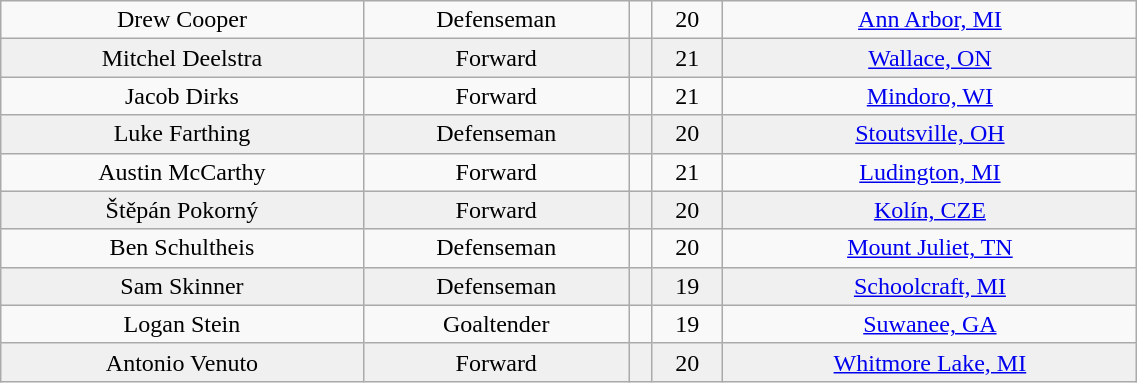<table class="wikitable" width="60%">
<tr align="center" bgcolor="">
<td>Drew Cooper</td>
<td>Defenseman</td>
<td></td>
<td>20</td>
<td><a href='#'>Ann Arbor, MI</a></td>
</tr>
<tr align="center" bgcolor="f0f0f0">
<td>Mitchel Deelstra</td>
<td>Forward</td>
<td></td>
<td>21</td>
<td><a href='#'>Wallace, ON</a></td>
</tr>
<tr align="center" bgcolor="">
<td>Jacob Dirks</td>
<td>Forward</td>
<td></td>
<td>21</td>
<td><a href='#'>Mindoro, WI</a></td>
</tr>
<tr align="center" bgcolor="f0f0f0">
<td>Luke Farthing</td>
<td>Defenseman</td>
<td></td>
<td>20</td>
<td><a href='#'>Stoutsville, OH</a></td>
</tr>
<tr align="center" bgcolor="">
<td>Austin McCarthy</td>
<td>Forward</td>
<td></td>
<td>21</td>
<td><a href='#'>Ludington, MI</a></td>
</tr>
<tr align="center" bgcolor="f0f0f0">
<td>Štěpán Pokorný</td>
<td>Forward</td>
<td></td>
<td>20</td>
<td><a href='#'>Kolín, CZE</a></td>
</tr>
<tr align="center" bgcolor="">
<td>Ben Schultheis</td>
<td>Defenseman</td>
<td></td>
<td>20</td>
<td><a href='#'>Mount Juliet, TN</a></td>
</tr>
<tr align="center" bgcolor="f0f0f0">
<td>Sam Skinner</td>
<td>Defenseman</td>
<td></td>
<td>19</td>
<td><a href='#'>Schoolcraft, MI</a></td>
</tr>
<tr align="center" bgcolor="">
<td>Logan Stein</td>
<td>Goaltender</td>
<td></td>
<td>19</td>
<td><a href='#'>Suwanee, GA</a></td>
</tr>
<tr align="center" bgcolor="f0f0f0">
<td>Antonio Venuto</td>
<td>Forward</td>
<td></td>
<td>20</td>
<td><a href='#'>Whitmore Lake, MI</a></td>
</tr>
</table>
